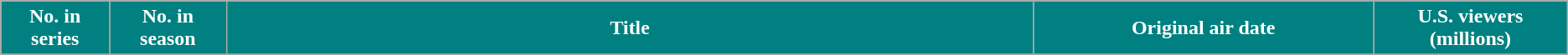<table class="wikitable plainrowheaders">
<tr>
<th style="background:teal; color:#fff; width:1%;">No. in<br>series</th>
<th style="background:teal; color:#fff; width:1%;">No. in<br>season</th>
<th style="background:teal; color:#fff; width:12%;">Title</th>
<th style="background:teal; color:#fff; width:5%;">Original air date</th>
<th style="background:teal; color:#fff; width:2%;">U.S. viewers<br>(millions)</th>
</tr>
<tr style="background:#fff;"|>
</tr>
</table>
